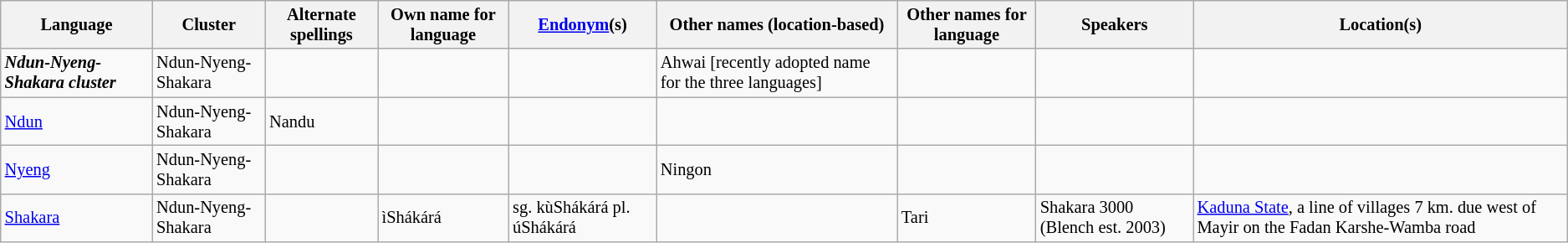<table class="wikitable sortable" | style="font-size: 85%;" |>
<tr>
<th>Language</th>
<th>Cluster</th>
<th>Alternate spellings</th>
<th>Own name for language</th>
<th><a href='#'>Endonym</a>(s)</th>
<th>Other names (location-based)</th>
<th>Other names for language</th>
<th>Speakers</th>
<th>Location(s)</th>
</tr>
<tr>
<td><strong><em>Ndun-Nyeng-Shakara cluster</em></strong></td>
<td>Ndun-Nyeng-Shakara</td>
<td></td>
<td></td>
<td></td>
<td>Ahwai [recently adopted name for the three languages]</td>
<td></td>
<td></td>
<td></td>
</tr>
<tr>
<td><a href='#'>Ndun</a></td>
<td>Ndun-Nyeng-Shakara</td>
<td>Nandu</td>
<td></td>
<td></td>
<td></td>
<td></td>
<td></td>
<td></td>
</tr>
<tr>
<td><a href='#'>Nyeng</a></td>
<td>Ndun-Nyeng-Shakara</td>
<td></td>
<td></td>
<td></td>
<td>Ningon</td>
<td></td>
<td></td>
<td></td>
</tr>
<tr>
<td><a href='#'>Shakara</a></td>
<td>Ndun-Nyeng-Shakara</td>
<td></td>
<td>ìShákárá</td>
<td>sg. kùShákárá pl. úShákárá</td>
<td></td>
<td>Tari</td>
<td>Shakara 3000 (Blench est. 2003)</td>
<td><a href='#'>Kaduna State</a>, a line of villages 7 km. due west of Mayir on the Fadan Karshe-Wamba road</td>
</tr>
</table>
